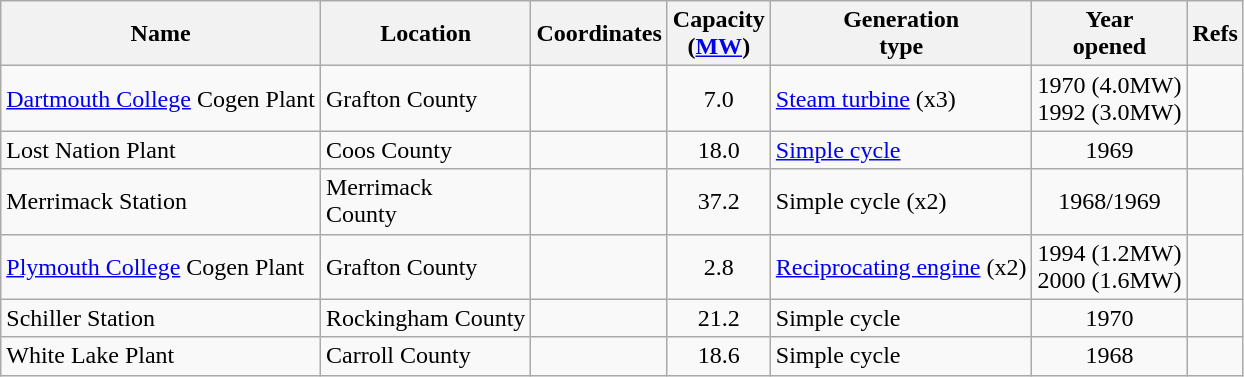<table class="wikitable sortable">
<tr>
<th>Name</th>
<th>Location</th>
<th>Coordinates</th>
<th>Capacity<br>(<a href='#'>MW</a>)</th>
<th>Generation<br>type</th>
<th>Year<br>opened</th>
<th>Refs</th>
</tr>
<tr>
<td><a href='#'>Dartmouth College</a> Cogen Plant</td>
<td>Grafton County</td>
<td></td>
<td align="center">7.0</td>
<td><a href='#'>Steam turbine</a> (x3)</td>
<td align="center">1970 (4.0MW)<br>1992 (3.0MW)</td>
<td></td>
</tr>
<tr>
<td>Lost Nation Plant</td>
<td>Coos County</td>
<td></td>
<td align="center">18.0</td>
<td><a href='#'>Simple cycle</a></td>
<td align="center">1969</td>
<td></td>
</tr>
<tr>
<td>Merrimack Station</td>
<td>Merrimack<br>County</td>
<td></td>
<td align="center">37.2</td>
<td>Simple cycle (x2)</td>
<td align="center">1968/1969</td>
<td></td>
</tr>
<tr>
<td><a href='#'>Plymouth College</a> Cogen Plant</td>
<td>Grafton County</td>
<td></td>
<td align="center">2.8</td>
<td><a href='#'>Reciprocating engine</a> (x2)</td>
<td align="center">1994 (1.2MW)<br>2000 (1.6MW)</td>
<td></td>
</tr>
<tr>
<td>Schiller Station</td>
<td>Rockingham County</td>
<td></td>
<td align="center">21.2</td>
<td>Simple cycle</td>
<td align="center">1970</td>
<td></td>
</tr>
<tr>
<td>White Lake Plant</td>
<td>Carroll County</td>
<td></td>
<td align="center">18.6</td>
<td>Simple cycle</td>
<td align="center">1968</td>
<td></td>
</tr>
</table>
